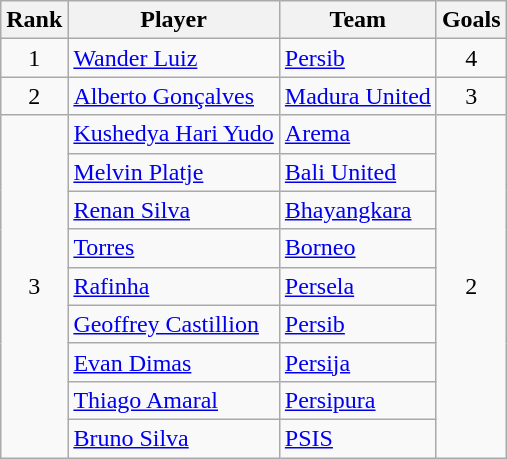<table class="wikitable" style="text-align:center">
<tr>
<th>Rank</th>
<th>Player</th>
<th>Team</th>
<th>Goals</th>
</tr>
<tr>
<td>1</td>
<td align="left"> <a href='#'>Wander Luiz</a></td>
<td align="left"><a href='#'>Persib</a></td>
<td>4</td>
</tr>
<tr>
<td>2</td>
<td align="left"> <a href='#'>Alberto Gonçalves</a></td>
<td align="left"><a href='#'>Madura United</a></td>
<td>3</td>
</tr>
<tr>
<td rowspan="9">3</td>
<td align="left"> <a href='#'>Kushedya Hari Yudo</a></td>
<td align="left"><a href='#'>Arema</a></td>
<td rowspan="9">2</td>
</tr>
<tr>
<td align="left"> <a href='#'>Melvin Platje</a></td>
<td align="left"><a href='#'>Bali United</a></td>
</tr>
<tr>
<td align="left"> <a href='#'>Renan Silva</a></td>
<td align="left"><a href='#'>Bhayangkara</a></td>
</tr>
<tr>
<td align="left"> <a href='#'>Torres</a></td>
<td align="left"><a href='#'>Borneo</a></td>
</tr>
<tr>
<td align="left"> <a href='#'>Rafinha</a></td>
<td align="left"><a href='#'>Persela</a></td>
</tr>
<tr>
<td align="left"> <a href='#'>Geoffrey Castillion</a></td>
<td align="left"><a href='#'>Persib</a></td>
</tr>
<tr>
<td align="left"> <a href='#'>Evan Dimas</a></td>
<td align="left"><a href='#'>Persija</a></td>
</tr>
<tr>
<td align="left"> <a href='#'>Thiago Amaral</a></td>
<td align="left"><a href='#'>Persipura</a></td>
</tr>
<tr>
<td align="left"> <a href='#'>Bruno Silva</a></td>
<td align="left"><a href='#'>PSIS</a></td>
</tr>
</table>
